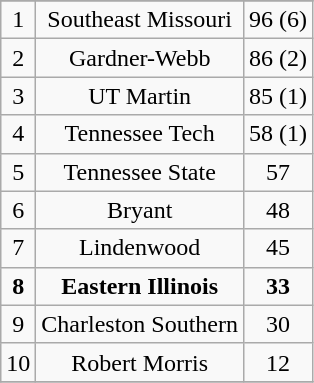<table class="wikitable">
<tr align="center">
</tr>
<tr align="center">
<td>1</td>
<td>Southeast Missouri</td>
<td>96 (6)</td>
</tr>
<tr align="center">
<td>2</td>
<td>Gardner-Webb</td>
<td>86 (2)</td>
</tr>
<tr align="center">
<td>3</td>
<td>UT Martin</td>
<td>85 (1)</td>
</tr>
<tr align="center">
<td>4</td>
<td>Tennessee Tech</td>
<td>58 (1)</td>
</tr>
<tr align="center">
<td>5</td>
<td>Tennessee State</td>
<td>57</td>
</tr>
<tr align="center">
<td>6</td>
<td>Bryant</td>
<td>48</td>
</tr>
<tr align="center">
<td>7</td>
<td>Lindenwood</td>
<td>45</td>
</tr>
<tr align="center">
<td><strong>8</strong></td>
<td><strong>Eastern Illinois</strong></td>
<td><strong>33</strong></td>
</tr>
<tr align="center">
<td>9</td>
<td>Charleston Southern</td>
<td>30</td>
</tr>
<tr align="center">
<td>10</td>
<td>Robert Morris</td>
<td>12</td>
</tr>
<tr align="center">
</tr>
</table>
